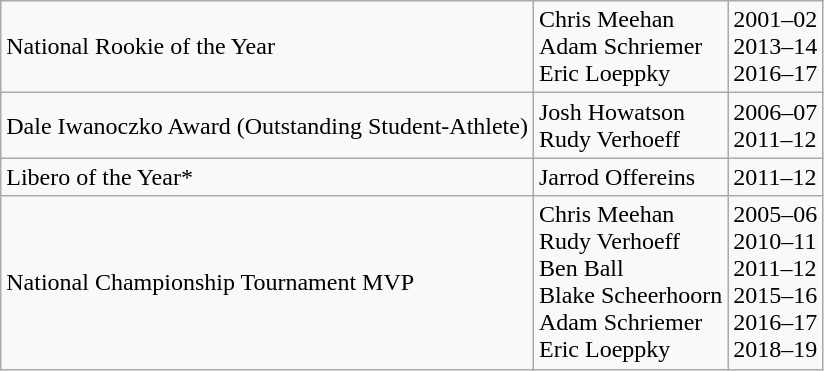<table class="wikitable">
<tr>
<td>National Rookie of the Year</td>
<td>Chris Meehan<br>Adam Schriemer<br>Eric Loeppky</td>
<td>2001–02<br>2013–14<br>2016–17</td>
</tr>
<tr>
<td>Dale Iwanoczko Award (Outstanding Student-Athlete)</td>
<td>Josh Howatson<br>Rudy Verhoeff</td>
<td>2006–07<br>2011–12</td>
</tr>
<tr>
<td>Libero of the Year*</td>
<td>Jarrod Offereins</td>
<td>2011–12</td>
</tr>
<tr>
<td>National Championship Tournament MVP</td>
<td>Chris Meehan<br>Rudy Verhoeff<br>Ben Ball<br>Blake Scheerhoorn<br>Adam Schriemer<br>Eric Loeppky</td>
<td>2005–06<br>2010–11<br>2011–12<br>2015–16<br>2016–17<br>2018–19</td>
</tr>
</table>
